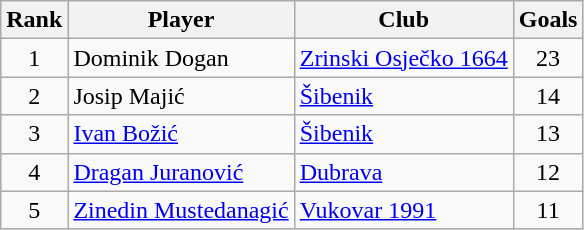<table class="wikitable" style="text-align:center;">
<tr>
<th>Rank</th>
<th>Player</th>
<th>Club</th>
<th>Goals</th>
</tr>
<tr>
<td>1</td>
<td align="left"> Dominik Dogan</td>
<td align="left"><a href='#'>Zrinski Osječko 1664</a></td>
<td>23</td>
</tr>
<tr>
<td>2</td>
<td align="left"> Josip Majić</td>
<td align="left"><a href='#'>Šibenik</a></td>
<td>14</td>
</tr>
<tr>
<td>3</td>
<td align="left"> <a href='#'>Ivan Božić</a></td>
<td align="left"><a href='#'>Šibenik</a></td>
<td>13</td>
</tr>
<tr>
<td>4</td>
<td align="left"> <a href='#'>Dragan Juranović</a></td>
<td align="left"><a href='#'>Dubrava</a></td>
<td>12</td>
</tr>
<tr>
<td>5</td>
<td align="left"> <a href='#'>Zinedin Mustedanagić</a></td>
<td align="left"><a href='#'>Vukovar 1991</a></td>
<td>11</td>
</tr>
</table>
